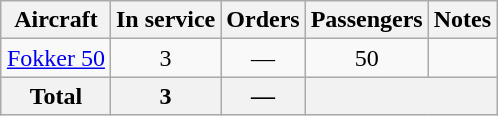<table class="wikitable" style="margin:1em auto; border-collapse:collapse; text-align:center">
<tr>
<th>Aircraft</th>
<th>In service</th>
<th>Orders</th>
<th>Passengers</th>
<th>Notes</th>
</tr>
<tr>
<td><a href='#'>Fokker 50</a></td>
<td>3</td>
<td>—</td>
<td>50</td>
<td></td>
</tr>
<tr>
<th>Total</th>
<th>3</th>
<th>—</th>
<th colspan="2"></th>
</tr>
</table>
